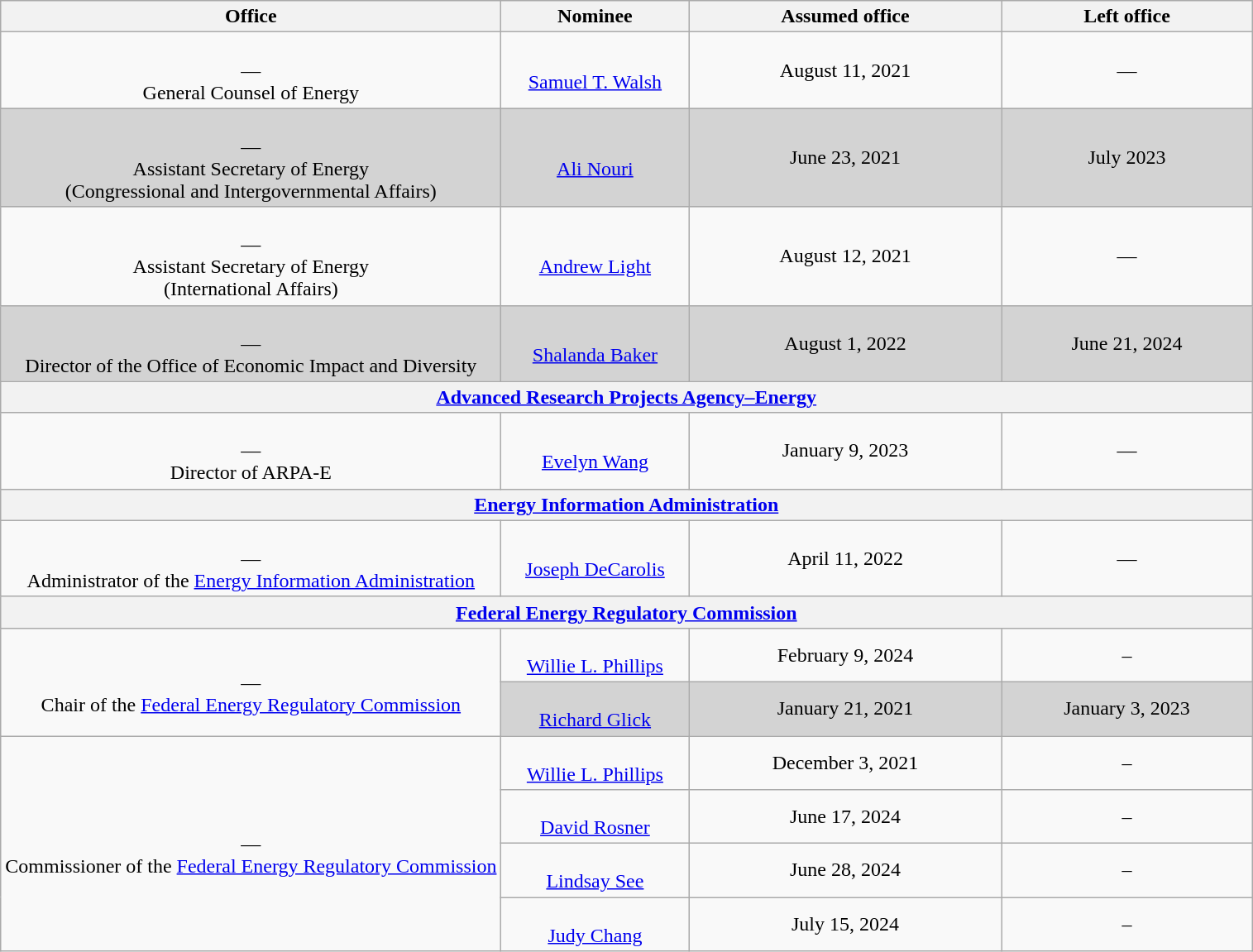<table class="wikitable sortable" style="text-align:center">
<tr>
<th style="width:40%;">Office</th>
<th style="width:15%;">Nominee</th>
<th style="width:25%;" data-sort-type="date">Assumed office</th>
<th style="width:20%;" data-sort-type="date">Left office</th>
</tr>
<tr>
<td><br>—<br>General Counsel of Energy</td>
<td><br><a href='#'>Samuel T. Walsh</a></td>
<td>August 11, 2021<br></td>
<td>—</td>
</tr>
<tr style="background:lightgray;">
<td><br>—<br>Assistant Secretary of Energy<br>(Congressional and Intergovernmental Affairs)</td>
<td><br><a href='#'>Ali Nouri</a></td>
<td>June 23, 2021<br></td>
<td>July 2023</td>
</tr>
<tr>
<td><br>—<br>Assistant Secretary of Energy<br>(International Affairs)</td>
<td><br><a href='#'>Andrew Light</a></td>
<td>August 12, 2021<br></td>
<td>—</td>
</tr>
<tr style="background:lightgray;">
<td><br>—<br>Director of the Office of Economic Impact and Diversity</td>
<td> <br> <a href='#'>Shalanda Baker</a></td>
<td>August 1, 2022<br></td>
<td>June 21, 2024</td>
</tr>
<tr>
<th colspan="4"><a href='#'>Advanced Research Projects Agency–Energy</a></th>
</tr>
<tr>
<td><br>—<br>Director of ARPA-E</td>
<td><br><a href='#'>Evelyn Wang</a></td>
<td>January 9, 2023<br></td>
<td>—</td>
</tr>
<tr>
<th colspan="4"><a href='#'>Energy Information Administration</a></th>
</tr>
<tr>
<td><br>—<br>Administrator of the <a href='#'>Energy Information Administration</a></td>
<td><br><a href='#'>Joseph DeCarolis</a></td>
<td>April 11, 2022<br></td>
<td>—</td>
</tr>
<tr>
<th colspan="4"><a href='#'>Federal Energy Regulatory Commission</a></th>
</tr>
<tr>
<td rowspan="2"><br>—<br>Chair of the <a href='#'>Federal Energy Regulatory Commission</a></td>
<td><br><a href='#'>Willie L. Phillips</a></td>
<td>February 9, 2024</td>
<td>–</td>
</tr>
<tr style="background:lightgray;">
<td><br><a href='#'>Richard Glick</a></td>
<td>January 21, 2021</td>
<td>January 3, 2023</td>
</tr>
<tr>
<td rowspan="4"><br>—<br>Commissioner of the <a href='#'>Federal Energy Regulatory Commission</a></td>
<td><br><a href='#'>Willie L. Phillips</a></td>
<td>December 3, 2021<br></td>
<td>–</td>
</tr>
<tr>
<td><br><a href='#'>David Rosner</a></td>
<td>June 17, 2024<br></td>
<td>–</td>
</tr>
<tr>
<td><br><a href='#'>Lindsay See</a></td>
<td>June 28, 2024<br></td>
<td>–</td>
</tr>
<tr>
<td><br><a href='#'>Judy Chang</a></td>
<td>July 15, 2024<br></td>
<td>–</td>
</tr>
</table>
